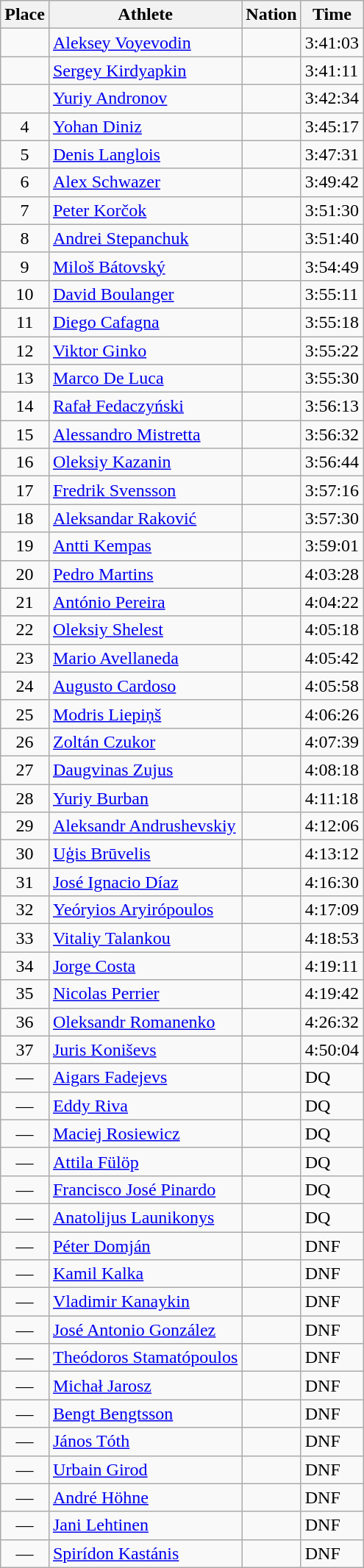<table class="wikitable sortable">
<tr>
<th>Place</th>
<th>Athlete</th>
<th>Nation</th>
<th>Time</th>
</tr>
<tr>
<td align=center></td>
<td><a href='#'>Aleksey Voyevodin</a></td>
<td></td>
<td>3:41:03</td>
</tr>
<tr>
<td align=center></td>
<td><a href='#'>Sergey Kirdyapkin</a></td>
<td></td>
<td>3:41:11</td>
</tr>
<tr>
<td align=center></td>
<td><a href='#'>Yuriy Andronov</a></td>
<td></td>
<td>3:42:34</td>
</tr>
<tr>
<td align=center>4</td>
<td><a href='#'>Yohan Diniz</a></td>
<td></td>
<td>3:45:17</td>
</tr>
<tr>
<td align=center>5</td>
<td><a href='#'>Denis Langlois</a></td>
<td></td>
<td>3:47:31</td>
</tr>
<tr>
<td align=center>6</td>
<td><a href='#'>Alex Schwazer</a></td>
<td></td>
<td>3:49:42</td>
</tr>
<tr>
<td align=center>7</td>
<td><a href='#'>Peter Korčok</a></td>
<td></td>
<td>3:51:30</td>
</tr>
<tr>
<td align=center>8</td>
<td><a href='#'>Andrei Stepanchuk</a></td>
<td></td>
<td>3:51:40</td>
</tr>
<tr>
<td align=center>9</td>
<td><a href='#'>Miloš Bátovský</a></td>
<td></td>
<td>3:54:49</td>
</tr>
<tr>
<td align=center>10</td>
<td><a href='#'>David Boulanger</a></td>
<td></td>
<td>3:55:11</td>
</tr>
<tr>
<td align=center>11</td>
<td><a href='#'>Diego Cafagna</a></td>
<td></td>
<td>3:55:18</td>
</tr>
<tr>
<td align=center>12</td>
<td><a href='#'>Viktor Ginko</a></td>
<td></td>
<td>3:55:22</td>
</tr>
<tr>
<td align=center>13</td>
<td><a href='#'>Marco De Luca</a></td>
<td></td>
<td>3:55:30</td>
</tr>
<tr>
<td align=center>14</td>
<td><a href='#'>Rafał Fedaczyński</a></td>
<td></td>
<td>3:56:13</td>
</tr>
<tr>
<td align=center>15</td>
<td><a href='#'>Alessandro Mistretta</a></td>
<td></td>
<td>3:56:32</td>
</tr>
<tr>
<td align=center>16</td>
<td><a href='#'>Oleksiy Kazanin</a></td>
<td></td>
<td>3:56:44</td>
</tr>
<tr>
<td align=center>17</td>
<td><a href='#'>Fredrik Svensson</a></td>
<td></td>
<td>3:57:16</td>
</tr>
<tr>
<td align=center>18</td>
<td><a href='#'>Aleksandar Raković</a></td>
<td></td>
<td>3:57:30</td>
</tr>
<tr>
<td align=center>19</td>
<td><a href='#'>Antti Kempas</a></td>
<td></td>
<td>3:59:01</td>
</tr>
<tr>
<td align=center>20</td>
<td><a href='#'>Pedro Martins</a></td>
<td></td>
<td>4:03:28</td>
</tr>
<tr>
<td align=center>21</td>
<td><a href='#'>António Pereira</a></td>
<td></td>
<td>4:04:22</td>
</tr>
<tr>
<td align=center>22</td>
<td><a href='#'>Oleksiy Shelest</a></td>
<td></td>
<td>4:05:18</td>
</tr>
<tr>
<td align=center>23</td>
<td><a href='#'>Mario Avellaneda</a></td>
<td></td>
<td>4:05:42</td>
</tr>
<tr>
<td align=center>24</td>
<td><a href='#'>Augusto Cardoso</a></td>
<td></td>
<td>4:05:58</td>
</tr>
<tr>
<td align=center>25</td>
<td><a href='#'>Modris Liepiņš</a></td>
<td></td>
<td>4:06:26</td>
</tr>
<tr>
<td align=center>26</td>
<td><a href='#'>Zoltán Czukor</a></td>
<td></td>
<td>4:07:39</td>
</tr>
<tr>
<td align=center>27</td>
<td><a href='#'>Daugvinas Zujus</a></td>
<td></td>
<td>4:08:18</td>
</tr>
<tr>
<td align=center>28</td>
<td><a href='#'>Yuriy Burban</a></td>
<td></td>
<td>4:11:18</td>
</tr>
<tr>
<td align=center>29</td>
<td><a href='#'>Aleksandr Andrushevskiy</a></td>
<td></td>
<td>4:12:06</td>
</tr>
<tr>
<td align=center>30</td>
<td><a href='#'>Uģis Brūvelis</a></td>
<td></td>
<td>4:13:12</td>
</tr>
<tr>
<td align=center>31</td>
<td><a href='#'>José Ignacio Díaz</a></td>
<td></td>
<td>4:16:30</td>
</tr>
<tr>
<td align=center>32</td>
<td><a href='#'>Yeóryios Aryirópoulos</a></td>
<td></td>
<td>4:17:09</td>
</tr>
<tr>
<td align=center>33</td>
<td><a href='#'>Vitaliy Talankou</a></td>
<td></td>
<td>4:18:53</td>
</tr>
<tr>
<td align=center>34</td>
<td><a href='#'>Jorge Costa</a></td>
<td></td>
<td>4:19:11</td>
</tr>
<tr>
<td align=center>35</td>
<td><a href='#'>Nicolas Perrier</a></td>
<td></td>
<td>4:19:42</td>
</tr>
<tr>
<td align=center>36</td>
<td><a href='#'>Oleksandr Romanenko</a></td>
<td></td>
<td>4:26:32</td>
</tr>
<tr>
<td align=center>37</td>
<td><a href='#'>Juris Koniševs</a></td>
<td></td>
<td>4:50:04</td>
</tr>
<tr>
<td align=center>—</td>
<td><a href='#'>Aigars Fadejevs</a></td>
<td></td>
<td>DQ</td>
</tr>
<tr>
<td align=center>—</td>
<td><a href='#'>Eddy Riva</a></td>
<td></td>
<td>DQ</td>
</tr>
<tr>
<td align=center>—</td>
<td><a href='#'>Maciej Rosiewicz</a></td>
<td></td>
<td>DQ</td>
</tr>
<tr>
<td align=center>—</td>
<td><a href='#'>Attila Fülöp</a></td>
<td></td>
<td>DQ</td>
</tr>
<tr>
<td align=center>—</td>
<td><a href='#'>Francisco José Pinardo</a></td>
<td></td>
<td>DQ</td>
</tr>
<tr>
<td align=center>—</td>
<td><a href='#'>Anatolijus Launikonys</a></td>
<td></td>
<td>DQ</td>
</tr>
<tr>
<td align=center>—</td>
<td><a href='#'>Péter Domján</a></td>
<td></td>
<td>DNF</td>
</tr>
<tr>
<td align=center>—</td>
<td><a href='#'>Kamil Kalka</a></td>
<td></td>
<td>DNF</td>
</tr>
<tr>
<td align=center>—</td>
<td><a href='#'>Vladimir Kanaykin</a></td>
<td></td>
<td>DNF</td>
</tr>
<tr>
<td align=center>—</td>
<td><a href='#'>José Antonio González</a></td>
<td></td>
<td>DNF</td>
</tr>
<tr>
<td align=center>—</td>
<td><a href='#'>Theódoros Stamatópoulos</a></td>
<td></td>
<td>DNF</td>
</tr>
<tr>
<td align=center>—</td>
<td><a href='#'>Michał Jarosz</a></td>
<td></td>
<td>DNF</td>
</tr>
<tr>
<td align=center>—</td>
<td><a href='#'>Bengt Bengtsson</a></td>
<td></td>
<td>DNF</td>
</tr>
<tr>
<td align=center>—</td>
<td><a href='#'>János Tóth</a></td>
<td></td>
<td>DNF</td>
</tr>
<tr>
<td align=center>—</td>
<td><a href='#'>Urbain Girod</a></td>
<td></td>
<td>DNF</td>
</tr>
<tr>
<td align=center>—</td>
<td><a href='#'>André Höhne</a></td>
<td></td>
<td>DNF</td>
</tr>
<tr>
<td align=center>—</td>
<td><a href='#'>Jani Lehtinen</a></td>
<td></td>
<td>DNF</td>
</tr>
<tr>
<td align=center>—</td>
<td><a href='#'>Spirídon Kastánis</a></td>
<td></td>
<td>DNF</td>
</tr>
</table>
